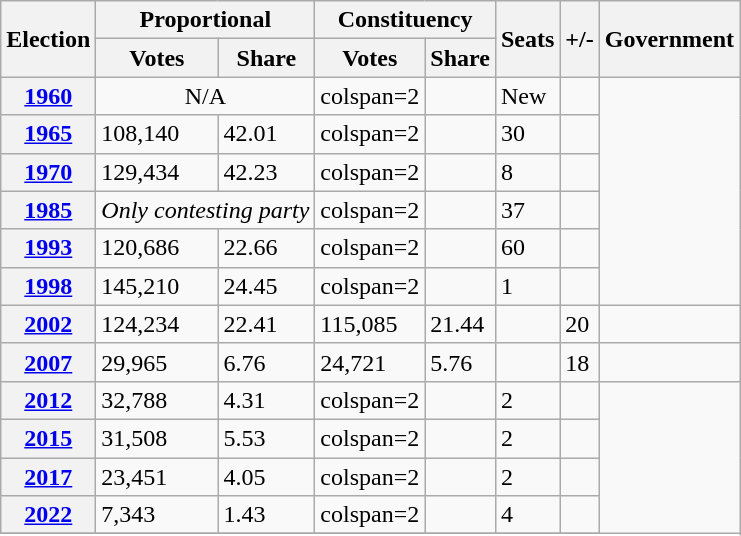<table class="wikitable">
<tr>
<th rowspan=2>Election</th>
<th colspan=2>Proportional</th>
<th colspan=2>Constituency</th>
<th rowspan=2>Seats</th>
<th rowspan=2>+/-</th>
<th rowspan=2>Government</th>
</tr>
<tr>
<th>Votes</th>
<th>Share</th>
<th>Votes</th>
<th>Share</th>
</tr>
<tr>
<th><a href='#'>1960</a></th>
<td colspan=2 align="center">N/A</td>
<td>colspan=2 </td>
<td></td>
<td>New</td>
<td></td>
</tr>
<tr>
<th><a href='#'>1965</a></th>
<td>108,140</td>
<td>42.01</td>
<td>colspan=2 </td>
<td></td>
<td> 30</td>
<td></td>
</tr>
<tr>
<th><a href='#'>1970</a></th>
<td>129,434</td>
<td>42.23</td>
<td>colspan=2 </td>
<td></td>
<td> 8</td>
<td></td>
</tr>
<tr>
<th><a href='#'>1985</a></th>
<td colspan=2><em>Only contesting party</em></td>
<td>colspan=2 </td>
<td></td>
<td> 37</td>
<td></td>
</tr>
<tr>
<th><a href='#'>1993</a></th>
<td>120,686</td>
<td>22.66</td>
<td>colspan=2 </td>
<td></td>
<td> 60</td>
<td></td>
</tr>
<tr>
<th><a href='#'>1998</a></th>
<td>145,210</td>
<td>24.45</td>
<td>colspan=2 </td>
<td></td>
<td> 1</td>
<td></td>
</tr>
<tr>
<th><a href='#'>2002</a></th>
<td>124,234</td>
<td>22.41</td>
<td>115,085</td>
<td>21.44</td>
<td></td>
<td> 20</td>
<td></td>
</tr>
<tr>
<th><a href='#'>2007</a></th>
<td>29,965</td>
<td>6.76</td>
<td>24,721</td>
<td>5.76</td>
<td></td>
<td> 18</td>
<td></td>
</tr>
<tr>
<th><a href='#'>2012</a></th>
<td>32,788</td>
<td>4.31</td>
<td>colspan=2 </td>
<td></td>
<td> 2</td>
<td></td>
</tr>
<tr>
<th><a href='#'>2015</a></th>
<td>31,508</td>
<td>5.53</td>
<td>colspan=2 </td>
<td></td>
<td> 2</td>
<td></td>
</tr>
<tr>
<th><a href='#'>2017</a></th>
<td>23,451</td>
<td>4.05</td>
<td>colspan=2 </td>
<td></td>
<td> 2</td>
<td></td>
</tr>
<tr>
<th><a href='#'>2022</a></th>
<td>7,343</td>
<td>1.43</td>
<td>colspan=2 </td>
<td></td>
<td> 4</td>
<td></td>
</tr>
<tr>
</tr>
</table>
